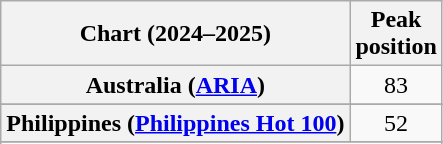<table class="wikitable sortable plainrowheaders" style="text-align:center">
<tr>
<th scope="col">Chart (2024–2025)</th>
<th scope="col">Peak<br>position</th>
</tr>
<tr>
<th scope="row">Australia (<a href='#'>ARIA</a>)</th>
<td>83</td>
</tr>
<tr>
</tr>
<tr>
</tr>
<tr>
</tr>
<tr>
<th scope="row">Philippines (<a href='#'>Philippines Hot 100</a>)</th>
<td>52</td>
</tr>
<tr>
</tr>
<tr>
</tr>
</table>
